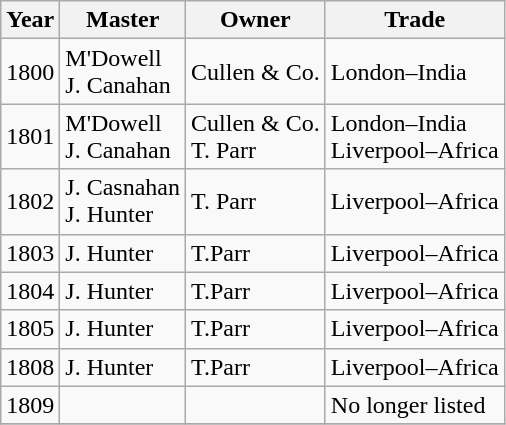<table class="sortable wikitable">
<tr>
<th>Year</th>
<th>Master</th>
<th>Owner</th>
<th>Trade</th>
</tr>
<tr>
<td>1800</td>
<td>M'Dowell<br>J. Canahan</td>
<td>Cullen & Co.</td>
<td>London–India</td>
</tr>
<tr>
<td>1801</td>
<td>M'Dowell<br>J. Canahan</td>
<td>Cullen & Co.<br>T. Parr</td>
<td>London–India<br>Liverpool–Africa</td>
</tr>
<tr>
<td>1802</td>
<td>J. Casnahan<br>J. Hunter</td>
<td>T. Parr</td>
<td>Liverpool–Africa</td>
</tr>
<tr>
<td>1803</td>
<td>J. Hunter</td>
<td>T.Parr</td>
<td>Liverpool–Africa</td>
</tr>
<tr>
<td>1804</td>
<td>J. Hunter</td>
<td>T.Parr</td>
<td>Liverpool–Africa</td>
</tr>
<tr>
<td>1805</td>
<td>J. Hunter</td>
<td>T.Parr</td>
<td>Liverpool–Africa</td>
</tr>
<tr>
<td>1808</td>
<td>J. Hunter</td>
<td>T.Parr</td>
<td>Liverpool–Africa</td>
</tr>
<tr>
<td>1809</td>
<td></td>
<td></td>
<td>No longer listed</td>
</tr>
<tr>
</tr>
</table>
